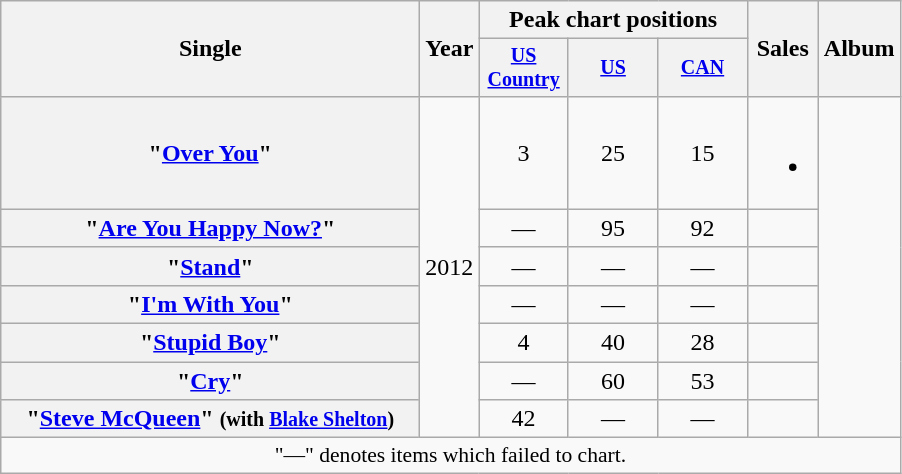<table class="wikitable plainrowheaders" style="text-align:center;">
<tr>
<th rowspan="2" style="width:17em;">Single</th>
<th rowspan="2">Year</th>
<th colspan="3">Peak chart positions</th>
<th rowspan="2">Sales</th>
<th rowspan="2">Album</th>
</tr>
<tr style="font-size:smaller;">
<th style="width:4em;"><a href='#'>US Country</a><br></th>
<th style="width:4em;"><a href='#'>US</a><br></th>
<th style="width:4em;"><a href='#'>CAN</a><br></th>
</tr>
<tr>
<th scope="row">"<a href='#'>Over You</a>"</th>
<td rowspan="7">2012</td>
<td>3</td>
<td>25</td>
<td>15</td>
<td><br><ul><li></li></ul></td>
<td style="text-align:left;" rowspan="7"></td>
</tr>
<tr>
<th scope="row">"<a href='#'>Are You Happy Now?</a>"</th>
<td>—</td>
<td>95</td>
<td>92</td>
<td></td>
</tr>
<tr>
<th scope="row">"<a href='#'>Stand</a>"</th>
<td>—</td>
<td>—</td>
<td>—</td>
<td></td>
</tr>
<tr>
<th scope="row">"<a href='#'>I'm With You</a>"</th>
<td>—</td>
<td>—</td>
<td>—</td>
<td></td>
</tr>
<tr>
<th scope="row">"<a href='#'>Stupid Boy</a>"</th>
<td>4</td>
<td>40</td>
<td>28</td>
<td></td>
</tr>
<tr>
<th scope="row">"<a href='#'>Cry</a>"</th>
<td>—</td>
<td>60</td>
<td>53</td>
<td></td>
</tr>
<tr>
<th scope="row">"<a href='#'>Steve McQueen</a>" <small>(with <a href='#'>Blake Shelton</a>)</small></th>
<td>42</td>
<td>—</td>
<td>—</td>
<td></td>
</tr>
<tr>
<td colspan="7" style="text-align:center; font-size:90%;">"—" denotes items which failed to chart.</td>
</tr>
</table>
